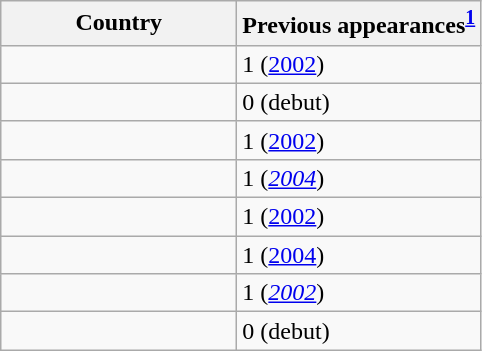<table class="wikitable sortable">
<tr>
<th scope="col" style="width:150px;">Country</th>
<th scope="col">Previous appearances<sup><strong><a href='#'>1</a></strong></sup></th>
</tr>
<tr>
<td></td>
<td>1 (<a href='#'>2002</a>)</td>
</tr>
<tr>
<td></td>
<td>0 (debut)</td>
</tr>
<tr>
<td></td>
<td>1 (<a href='#'>2002</a>)</td>
</tr>
<tr>
<td></td>
<td>1 (<em><a href='#'>2004</a></em>)</td>
</tr>
<tr>
<td></td>
<td>1 (<a href='#'>2002</a>)</td>
</tr>
<tr>
<td></td>
<td>1 (<a href='#'>2004</a>)</td>
</tr>
<tr>
<td></td>
<td>1 (<em><a href='#'>2002</a></em>)</td>
</tr>
<tr>
<td></td>
<td>0 (debut)</td>
</tr>
</table>
